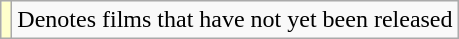<table class="wikitable sortable">
<tr>
<td style="background:#FFFFCC;"></td>
<td>Denotes films that have not yet been released</td>
</tr>
</table>
